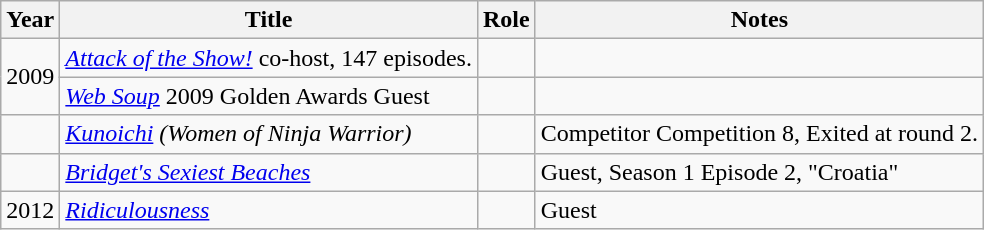<table class="wikitable">
<tr>
<th>Year</th>
<th>Title</th>
<th>Role</th>
<th>Notes</th>
</tr>
<tr>
<td rowspan="2">2009</td>
<td><em><a href='#'>Attack of the Show!</a></em> co-host, 147 episodes.</td>
<td></td>
<td></td>
</tr>
<tr>
<td><em><a href='#'>Web Soup</a></em> 2009 Golden Awards Guest</td>
<td></td>
<td></td>
</tr>
<tr>
<td></td>
<td><em><a href='#'>Kunoichi</a> (Women of Ninja Warrior)</em></td>
<td></td>
<td>Competitor Competition 8, Exited at round 2.</td>
</tr>
<tr>
<td></td>
<td><em><a href='#'>Bridget's Sexiest Beaches</a></em></td>
<td></td>
<td>Guest, Season 1 Episode 2, "Croatia"</td>
</tr>
<tr>
<td>2012</td>
<td><em><a href='#'>Ridiculousness</a></em></td>
<td></td>
<td>Guest</td>
</tr>
</table>
